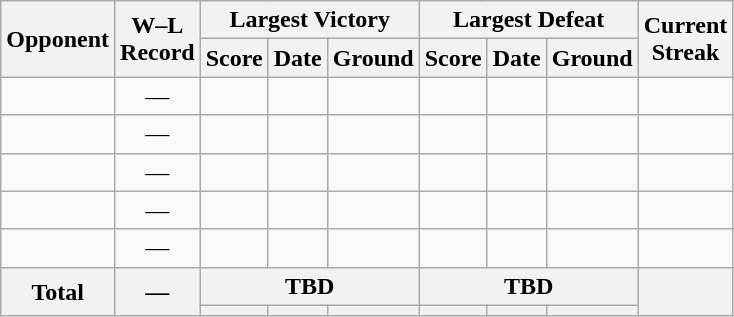<table class="wikitable" style="text-align:center">
<tr>
<th rowspan=2>Opponent</th>
<th rowspan=2>W–L<br>Record</th>
<th colspan=3>Largest Victory</th>
<th colspan=3>Largest Defeat</th>
<th rowspan=2>Current<br>Streak</th>
</tr>
<tr>
<th>Score</th>
<th>Date</th>
<th>Ground</th>
<th>Score</th>
<th>Date</th>
<th>Ground</th>
</tr>
<tr>
<td align=left></td>
<td>—</td>
<td></td>
<td></td>
<td></td>
<td></td>
<td></td>
<td></td>
<td></td>
</tr>
<tr>
<td align=left></td>
<td>—</td>
<td></td>
<td></td>
<td></td>
<td></td>
<td></td>
<td></td>
<td></td>
</tr>
<tr>
<td align=left></td>
<td>—</td>
<td></td>
<td></td>
<td></td>
<td></td>
<td></td>
<td></td>
<td></td>
</tr>
<tr>
<td align=left></td>
<td>—</td>
<td></td>
<td></td>
<td></td>
<td></td>
<td></td>
<td></td>
<td></td>
</tr>
<tr>
<td align=left></td>
<td>—</td>
<td></td>
<td></td>
<td></td>
<td></td>
<td></td>
<td></td>
<td></td>
</tr>
<tr>
<th rowspan=2 align=left>Total</th>
<th rowspan=2>—</th>
<th colspan=3>TBD</th>
<th colspan=3>TBD</th>
<th rowspan=2></th>
</tr>
<tr>
<th></th>
<th></th>
<th></th>
<th></th>
<th></th>
<th></th>
</tr>
</table>
